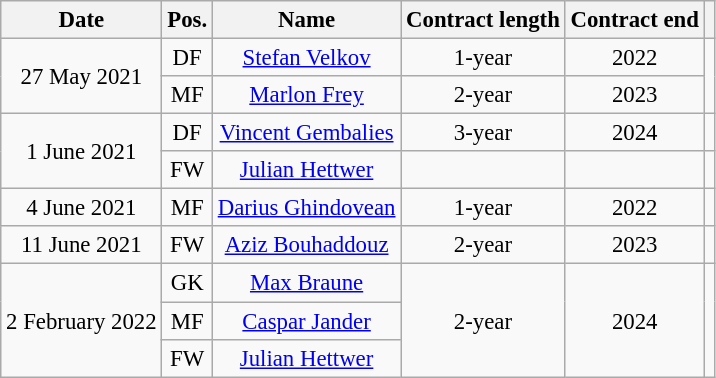<table class="wikitable" style="font-size:95%;text-align:center">
<tr>
<th>Date</th>
<th>Pos.</th>
<th>Name</th>
<th>Contract length</th>
<th>Contract end</th>
<th></th>
</tr>
<tr>
<td rowspan=2>27 May 2021</td>
<td>DF</td>
<td><a href='#'>Stefan Velkov</a></td>
<td>1-year</td>
<td>2022</td>
<td rowspan=2></td>
</tr>
<tr>
<td>MF</td>
<td><a href='#'>Marlon Frey</a></td>
<td>2-year</td>
<td>2023</td>
</tr>
<tr>
<td rowspan=2>1 June 2021</td>
<td>DF</td>
<td><a href='#'>Vincent Gembalies</a></td>
<td>3-year</td>
<td>2024</td>
<td></td>
</tr>
<tr>
<td>FW</td>
<td><a href='#'>Julian Hettwer</a></td>
<td></td>
<td></td>
<td></td>
</tr>
<tr>
<td>4 June 2021</td>
<td>MF</td>
<td><a href='#'>Darius Ghindovean</a></td>
<td>1-year</td>
<td>2022</td>
<td></td>
</tr>
<tr>
<td>11 June 2021</td>
<td>FW</td>
<td><a href='#'>Aziz Bouhaddouz</a></td>
<td>2-year</td>
<td>2023</td>
<td></td>
</tr>
<tr>
<td rowspan=3>2 February 2022</td>
<td>GK</td>
<td><a href='#'>Max Braune</a></td>
<td rowspan=3>2-year</td>
<td rowspan=3>2024</td>
<td rowspan=3></td>
</tr>
<tr>
<td>MF</td>
<td><a href='#'>Caspar Jander</a></td>
</tr>
<tr>
<td>FW</td>
<td><a href='#'>Julian Hettwer</a></td>
</tr>
</table>
